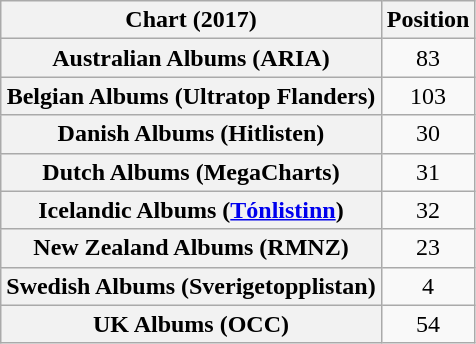<table class="wikitable plainrowheaders sortable" style="text-align:center">
<tr>
<th scope="col">Chart (2017)</th>
<th scope="col">Position</th>
</tr>
<tr>
<th scope="row">Australian Albums (ARIA)</th>
<td>83</td>
</tr>
<tr>
<th scope="row">Belgian Albums (Ultratop Flanders)</th>
<td>103</td>
</tr>
<tr>
<th scope="row">Danish Albums (Hitlisten)</th>
<td>30</td>
</tr>
<tr>
<th scope="row">Dutch Albums (MegaCharts)</th>
<td>31</td>
</tr>
<tr>
<th scope="row">Icelandic Albums (<a href='#'>Tónlistinn</a>)</th>
<td>32</td>
</tr>
<tr>
<th scope="row">New Zealand Albums (RMNZ)</th>
<td>23</td>
</tr>
<tr>
<th scope="row">Swedish Albums (Sverigetopplistan)</th>
<td>4</td>
</tr>
<tr>
<th scope="row">UK Albums (OCC)</th>
<td>54</td>
</tr>
</table>
